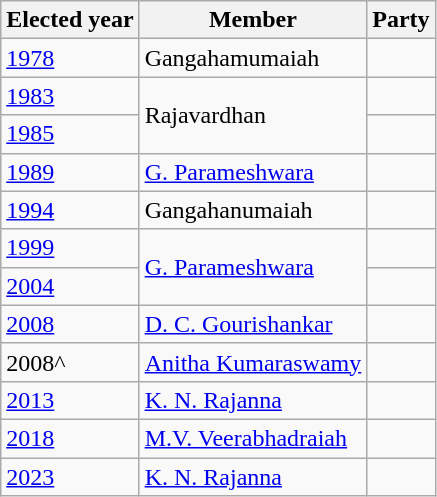<table class="wikitable sortable">
<tr>
<th>Elected year</th>
<th>Member</th>
<th colspan=2>Party</th>
</tr>
<tr>
<td><a href='#'>1978</a></td>
<td>Gangahamumaiah</td>
<td></td>
</tr>
<tr>
<td><a href='#'>1983</a></td>
<td rowspan="2">Rajavardhan</td>
<td></td>
</tr>
<tr>
<td><a href='#'>1985</a></td>
</tr>
<tr>
<td><a href='#'>1989</a></td>
<td><a href='#'>G. Parameshwara</a></td>
<td></td>
</tr>
<tr>
<td><a href='#'>1994</a></td>
<td>Gangahanumaiah</td>
<td></td>
</tr>
<tr>
<td><a href='#'>1999</a></td>
<td rowspan="2"><a href='#'>G. Parameshwara</a></td>
<td></td>
</tr>
<tr>
<td><a href='#'>2004</a></td>
</tr>
<tr>
<td><a href='#'>2008</a></td>
<td><a href='#'>D. C. Gourishankar</a></td>
<td></td>
</tr>
<tr>
<td>2008^</td>
<td><a href='#'>Anitha Kumaraswamy</a></td>
</tr>
<tr>
<td><a href='#'>2013</a></td>
<td><a href='#'>K. N. Rajanna</a></td>
<td></td>
</tr>
<tr>
<td><a href='#'>2018</a></td>
<td><a href='#'>M.V. Veerabhadraiah</a></td>
<td></td>
</tr>
<tr>
<td><a href='#'>2023</a></td>
<td><a href='#'>K. N. Rajanna</a></td>
<td></td>
</tr>
</table>
